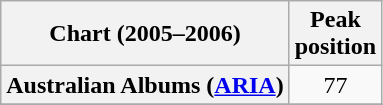<table class="wikitable sortable plainrowheaders" style="text-align:center">
<tr>
<th>Chart (2005–2006)</th>
<th>Peak<br>position</th>
</tr>
<tr>
<th scope="row">Australian Albums (<a href='#'>ARIA</a>)</th>
<td>77</td>
</tr>
<tr>
</tr>
<tr>
</tr>
<tr>
</tr>
</table>
